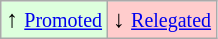<table class="wikitable" align="center">
<tr>
<td style="background:#ddffdd">↑ <small><a href='#'>Promoted</a></small></td>
<td style="background:#ffcccc">↓ <small><a href='#'>Relegated</a></small></td>
</tr>
</table>
